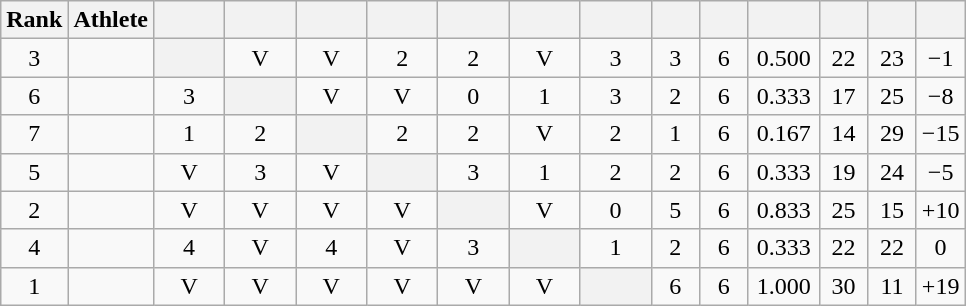<table class="wikitable" style="text-align:center">
<tr>
<th width=30>Rank</th>
<th>Athlete</th>
<th width="40"></th>
<th width="40"></th>
<th width="40"></th>
<th width="40"></th>
<th width="40"></th>
<th width="40"></th>
<th width="40"></th>
<th width="25"></th>
<th width="25"></th>
<th width="40"></th>
<th width="25"></th>
<th width="25"></th>
<th width="25"></th>
</tr>
<tr>
<td>3</td>
<td align=left></td>
<th></th>
<td>V</td>
<td>V</td>
<td>2</td>
<td>2</td>
<td>V</td>
<td>3</td>
<td>3</td>
<td>6</td>
<td>0.500</td>
<td>22</td>
<td>23</td>
<td>−1</td>
</tr>
<tr>
<td>6</td>
<td align=left></td>
<td>3</td>
<th></th>
<td>V</td>
<td>V</td>
<td>0</td>
<td>1</td>
<td>3</td>
<td>2</td>
<td>6</td>
<td>0.333</td>
<td>17</td>
<td>25</td>
<td>−8</td>
</tr>
<tr>
<td>7</td>
<td align=left></td>
<td>1</td>
<td>2</td>
<th></th>
<td>2</td>
<td>2</td>
<td>V</td>
<td>2</td>
<td>1</td>
<td>6</td>
<td>0.167</td>
<td>14</td>
<td>29</td>
<td>−15</td>
</tr>
<tr>
<td>5</td>
<td align=left></td>
<td>V</td>
<td>3</td>
<td>V</td>
<th></th>
<td>3</td>
<td>1</td>
<td>2</td>
<td>2</td>
<td>6</td>
<td>0.333</td>
<td>19</td>
<td>24</td>
<td>−5</td>
</tr>
<tr>
<td>2</td>
<td align=left></td>
<td>V</td>
<td>V</td>
<td>V</td>
<td>V</td>
<th></th>
<td>V</td>
<td>0</td>
<td>5</td>
<td>6</td>
<td>0.833</td>
<td>25</td>
<td>15</td>
<td>+10</td>
</tr>
<tr>
<td>4</td>
<td align=left></td>
<td>4</td>
<td>V</td>
<td>4</td>
<td>V</td>
<td>3</td>
<th></th>
<td>1</td>
<td>2</td>
<td>6</td>
<td>0.333</td>
<td>22</td>
<td>22</td>
<td>0</td>
</tr>
<tr>
<td>1</td>
<td align=left></td>
<td>V</td>
<td>V</td>
<td>V</td>
<td>V</td>
<td>V</td>
<td>V</td>
<th></th>
<td>6</td>
<td>6</td>
<td>1.000</td>
<td>30</td>
<td>11</td>
<td>+19</td>
</tr>
</table>
